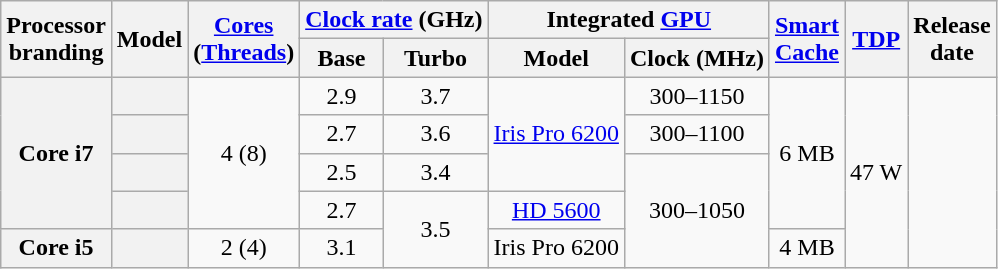<table class="wikitable sortable nowrap" style="text-align: center;">
<tr>
<th class="unsortable" rowspan="2">Processor<br>branding</th>
<th rowspan="2">Model</th>
<th class="unsortable" rowspan="2"><a href='#'>Cores</a><br>(<a href='#'>Threads</a>)</th>
<th colspan="2"><a href='#'>Clock rate</a> (GHz)</th>
<th colspan="2">Integrated <a href='#'>GPU</a></th>
<th class="unsortable" rowspan="2"><a href='#'>Smart<br>Cache</a></th>
<th rowspan="2"><a href='#'>TDP</a></th>
<th rowspan="2">Release<br>date</th>
</tr>
<tr>
<th class="unsortable">Base</th>
<th class="unsortable">Turbo</th>
<th class="unsortable">Model</th>
<th class="unsortable">Clock (MHz)</th>
</tr>
<tr>
<th rowspan=4>Core i7</th>
<th style="text-align:left;" data-sort-value="sku5"></th>
<td rowspan=4>4 (8)</td>
<td>2.9</td>
<td>3.7</td>
<td rowspan=3><a href='#'>Iris Pro 6200</a></td>
<td>300–1150</td>
<td rowspan=4>6 MB</td>
<td rowspan=5>47 W</td>
<td rowspan=5></td>
</tr>
<tr>
<th style="text-align:left;" data-sort-value="sku4"></th>
<td>2.7</td>
<td>3.6</td>
<td>300–1100</td>
</tr>
<tr>
<th style="text-align:left;" data-sort-value="sku3"></th>
<td>2.5</td>
<td>3.4</td>
<td rowspan=3>300–1050</td>
</tr>
<tr>
<th style="text-align:left;" data-sort-value="sku2"></th>
<td>2.7</td>
<td rowspan=2>3.5</td>
<td><a href='#'>HD 5600</a></td>
</tr>
<tr>
<th rowspan=1>Core i5</th>
<th style="text-align:left;" data-sort-value="sku1"></th>
<td>2 (4)</td>
<td>3.1</td>
<td>Iris Pro 6200</td>
<td>4 MB</td>
</tr>
</table>
